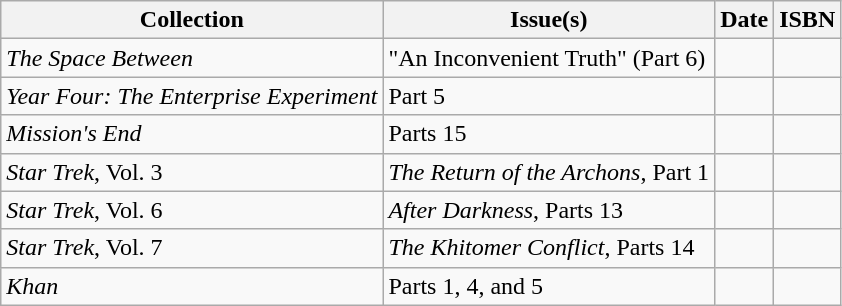<table class="wikitable">
<tr>
<th>Collection</th>
<th>Issue(s)</th>
<th>Date</th>
<th>ISBN</th>
</tr>
<tr>
<td><em>The Space Between</em></td>
<td>"An Inconvenient Truth" (Part 6)</td>
<td></td>
<td></td>
</tr>
<tr>
<td><em>Year Four: The Enterprise Experiment</em></td>
<td>Part 5</td>
<td></td>
<td></td>
</tr>
<tr>
<td><em>Mission's End</em></td>
<td>Parts 15</td>
<td></td>
<td></td>
</tr>
<tr>
<td><em>Star Trek</em>, Vol. 3</td>
<td><em>The Return of the Archons</em>, Part 1</td>
<td></td>
<td></td>
</tr>
<tr>
<td><em>Star Trek</em>, Vol. 6</td>
<td><em>After Darkness</em>, Parts 13</td>
<td></td>
<td></td>
</tr>
<tr>
<td><em>Star Trek</em>, Vol. 7</td>
<td><em>The Khitomer Conflict</em>, Parts 14</td>
<td></td>
<td></td>
</tr>
<tr>
<td><em>Khan</em></td>
<td>Parts 1, 4, and 5</td>
<td></td>
<td></td>
</tr>
</table>
